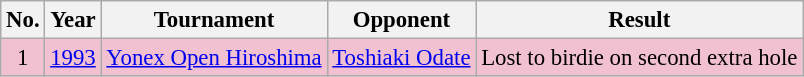<table class="wikitable" style="font-size:95%;">
<tr>
<th>No.</th>
<th>Year</th>
<th>Tournament</th>
<th>Opponent</th>
<th>Result</th>
</tr>
<tr style="background:#F2C1D1;">
<td align=center>1</td>
<td><a href='#'>1993</a></td>
<td><a href='#'>Yonex Open Hiroshima</a></td>
<td> <a href='#'>Toshiaki Odate</a></td>
<td>Lost to birdie on second extra hole</td>
</tr>
</table>
